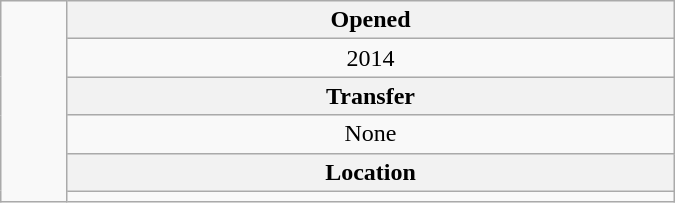<table class=wikitable style="text-align: center; width: 450px; float:right">
<tr>
<td rowspan='6'></td>
<th>Opened</th>
</tr>
<tr>
<td>2014</td>
</tr>
<tr>
<th>Transfer</th>
</tr>
<tr>
<td>None</td>
</tr>
<tr>
<th>Location</th>
</tr>
<tr>
<td></td>
</tr>
</table>
